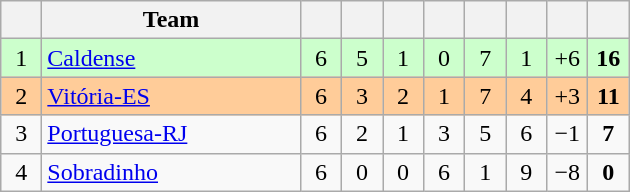<table class="wikitable" style="text-align: center;">
<tr>
<th width=20></th>
<th width=165>Team</th>
<th width=20></th>
<th width=20></th>
<th width=20></th>
<th width=20></th>
<th width=20></th>
<th width=20></th>
<th width=20></th>
<th width=20></th>
</tr>
<tr bgcolor=#ccffcc>
<td>1</td>
<td align=left> <a href='#'>Caldense</a></td>
<td>6</td>
<td>5</td>
<td>1</td>
<td>0</td>
<td>7</td>
<td>1</td>
<td>+6</td>
<td><strong>16</strong></td>
</tr>
<tr bgcolor=#ffcc99>
<td>2</td>
<td align=left> <a href='#'>Vitória-ES</a></td>
<td>6</td>
<td>3</td>
<td>2</td>
<td>1</td>
<td>7</td>
<td>4</td>
<td>+3</td>
<td><strong>11</strong></td>
</tr>
<tr>
<td>3</td>
<td align=left> <a href='#'>Portuguesa-RJ</a></td>
<td>6</td>
<td>2</td>
<td>1</td>
<td>3</td>
<td>5</td>
<td>6</td>
<td>−1</td>
<td><strong>7</strong></td>
</tr>
<tr>
<td>4</td>
<td align=left> <a href='#'>Sobradinho</a></td>
<td>6</td>
<td>0</td>
<td>0</td>
<td>6</td>
<td>1</td>
<td>9</td>
<td>−8</td>
<td><strong>0</strong></td>
</tr>
</table>
